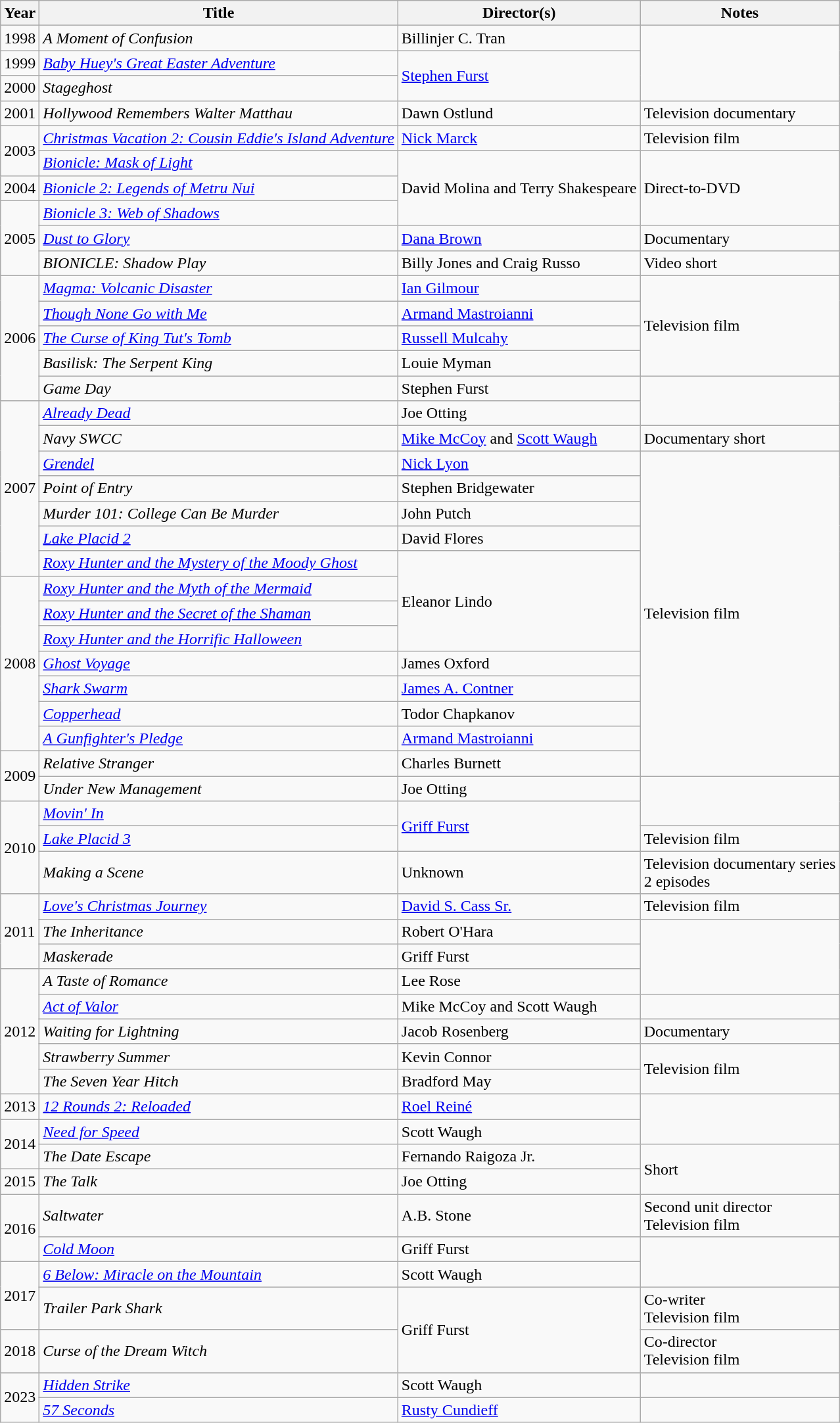<table class=wikitable>
<tr>
<th>Year</th>
<th>Title</th>
<th>Director(s)</th>
<th>Notes</th>
</tr>
<tr>
<td>1998</td>
<td><em>A Moment of Confusion</em></td>
<td>Billinjer C. Tran</td>
<td rowspan=3></td>
</tr>
<tr>
<td>1999</td>
<td><em><a href='#'>Baby Huey's Great Easter Adventure</a></em></td>
<td rowspan=2><a href='#'>Stephen Furst</a></td>
</tr>
<tr>
<td>2000</td>
<td><em>Stageghost</em></td>
</tr>
<tr>
<td>2001</td>
<td><em>Hollywood Remembers Walter Matthau</em></td>
<td>Dawn Ostlund</td>
<td>Television documentary</td>
</tr>
<tr>
<td rowspan=2>2003</td>
<td><em><a href='#'>Christmas Vacation 2: Cousin Eddie's Island Adventure</a></em></td>
<td><a href='#'>Nick Marck</a></td>
<td>Television film</td>
</tr>
<tr>
<td><em><a href='#'>Bionicle: Mask of Light</a></em></td>
<td rowspan=3>David Molina and Terry Shakespeare</td>
<td rowspan=3>Direct-to-DVD</td>
</tr>
<tr>
<td>2004</td>
<td><em><a href='#'>Bionicle 2: Legends of Metru Nui</a></em></td>
</tr>
<tr>
<td rowspan=3>2005</td>
<td><em><a href='#'>Bionicle 3: Web of Shadows</a></em></td>
</tr>
<tr>
<td><em><a href='#'>Dust to Glory</a></em></td>
<td><a href='#'>Dana Brown</a></td>
<td>Documentary</td>
</tr>
<tr>
<td><em>BIONICLE: Shadow Play</em></td>
<td>Billy Jones and Craig Russo</td>
<td>Video short</td>
</tr>
<tr>
<td rowspan=5>2006</td>
<td><em><a href='#'>Magma: Volcanic Disaster</a></em></td>
<td><a href='#'>Ian Gilmour</a></td>
<td rowspan=4>Television film</td>
</tr>
<tr>
<td><em><a href='#'>Though None Go with Me</a></em></td>
<td><a href='#'>Armand Mastroianni</a></td>
</tr>
<tr>
<td><em><a href='#'>The Curse of King Tut's Tomb</a></em></td>
<td><a href='#'>Russell Mulcahy</a></td>
</tr>
<tr>
<td><em>Basilisk: The Serpent King</em></td>
<td>Louie Myman</td>
</tr>
<tr>
<td><em>Game Day</em></td>
<td>Stephen Furst</td>
<td rowspan=2></td>
</tr>
<tr>
<td rowspan=7>2007</td>
<td><em><a href='#'>Already Dead</a></em></td>
<td>Joe Otting</td>
</tr>
<tr>
<td><em>Navy SWCC</em></td>
<td><a href='#'>Mike McCoy</a> and <a href='#'>Scott Waugh</a></td>
<td>Documentary short</td>
</tr>
<tr>
<td><em><a href='#'>Grendel</a></em></td>
<td><a href='#'>Nick Lyon</a></td>
<td rowspan=13>Television film</td>
</tr>
<tr>
<td><em>Point of Entry</em></td>
<td>Stephen Bridgewater</td>
</tr>
<tr>
<td><em>Murder 101: College Can Be Murder</em></td>
<td>John Putch</td>
</tr>
<tr>
<td><em><a href='#'>Lake Placid 2</a></em></td>
<td>David Flores</td>
</tr>
<tr>
<td><em><a href='#'>Roxy Hunter and the Mystery of the Moody Ghost</a></em></td>
<td rowspan=4>Eleanor Lindo</td>
</tr>
<tr>
<td rowspan=7>2008</td>
<td><em><a href='#'>Roxy Hunter and the Myth of the Mermaid</a></em></td>
</tr>
<tr>
<td><em><a href='#'>Roxy Hunter and the Secret of the Shaman</a></em></td>
</tr>
<tr>
<td><em><a href='#'>Roxy Hunter and the Horrific Halloween</a></em></td>
</tr>
<tr>
<td><em><a href='#'>Ghost Voyage</a></em></td>
<td>James Oxford</td>
</tr>
<tr>
<td><em><a href='#'>Shark Swarm</a></em></td>
<td><a href='#'>James A. Contner</a></td>
</tr>
<tr>
<td><em><a href='#'>Copperhead</a></em></td>
<td>Todor Chapkanov</td>
</tr>
<tr>
<td><em><a href='#'>A Gunfighter's Pledge</a></em></td>
<td><a href='#'>Armand Mastroianni</a></td>
</tr>
<tr>
<td rowspan=2>2009</td>
<td><em>Relative Stranger</em></td>
<td>Charles Burnett</td>
</tr>
<tr>
<td><em>Under New Management</em></td>
<td>Joe Otting</td>
<td rowspan=2></td>
</tr>
<tr>
<td rowspan=3>2010</td>
<td><em><a href='#'>Movin' In</a></em></td>
<td rowspan=2><a href='#'>Griff Furst</a></td>
</tr>
<tr>
<td><em><a href='#'>Lake Placid 3</a></em></td>
<td>Television film</td>
</tr>
<tr>
<td><em>Making a Scene</em></td>
<td>Unknown</td>
<td>Television documentary series<br>2 episodes</td>
</tr>
<tr>
<td rowspan=3>2011</td>
<td><em><a href='#'>Love's Christmas Journey</a></em></td>
<td><a href='#'>David S. Cass Sr.</a></td>
<td>Television film</td>
</tr>
<tr>
<td><em>The Inheritance</em></td>
<td>Robert O'Hara</td>
<td rowspan=3></td>
</tr>
<tr>
<td><em>Maskerade</em></td>
<td>Griff Furst</td>
</tr>
<tr>
<td rowspan=5>2012</td>
<td><em>A Taste of Romance</em></td>
<td>Lee Rose</td>
</tr>
<tr>
<td><em><a href='#'>Act of Valor</a></em></td>
<td>Mike McCoy and Scott Waugh</td>
<td></td>
</tr>
<tr>
<td><em>Waiting for Lightning</em></td>
<td>Jacob Rosenberg</td>
<td>Documentary</td>
</tr>
<tr>
<td><em>Strawberry Summer</em></td>
<td>Kevin Connor</td>
<td rowspan=2>Television film</td>
</tr>
<tr>
<td><em>The Seven Year Hitch</em></td>
<td>Bradford May</td>
</tr>
<tr>
<td>2013</td>
<td><em><a href='#'>12 Rounds 2: Reloaded</a></em></td>
<td><a href='#'>Roel Reiné</a></td>
<td rowspan=2></td>
</tr>
<tr>
<td rowspan=2>2014</td>
<td><em><a href='#'>Need for Speed</a></em></td>
<td>Scott Waugh</td>
</tr>
<tr>
<td><em>The Date Escape</em></td>
<td>Fernando Raigoza Jr.</td>
<td rowspan=2>Short</td>
</tr>
<tr>
<td>2015</td>
<td><em>The Talk</em></td>
<td>Joe Otting</td>
</tr>
<tr>
<td rowspan=2>2016</td>
<td><em>Saltwater</em></td>
<td>A.B. Stone</td>
<td>Second unit director<br>Television film</td>
</tr>
<tr>
<td><em><a href='#'>Cold Moon</a></em></td>
<td>Griff Furst</td>
<td rowspan=2></td>
</tr>
<tr>
<td rowspan=2>2017</td>
<td><em><a href='#'>6 Below: Miracle on the Mountain</a></em></td>
<td>Scott Waugh</td>
</tr>
<tr>
<td><em>Trailer Park Shark</em></td>
<td rowspan=2>Griff Furst</td>
<td>Co-writer<br>Television film</td>
</tr>
<tr>
<td>2018</td>
<td><em>Curse of the Dream Witch</em></td>
<td>Co-director<br>Television film</td>
</tr>
<tr>
<td rowspan=2>2023</td>
<td><em><a href='#'>Hidden Strike</a></em></td>
<td>Scott Waugh</td>
<td></td>
</tr>
<tr>
<td><em><a href='#'>57 Seconds</a></em></td>
<td><a href='#'>Rusty Cundieff</a></td>
<td></td>
</tr>
</table>
